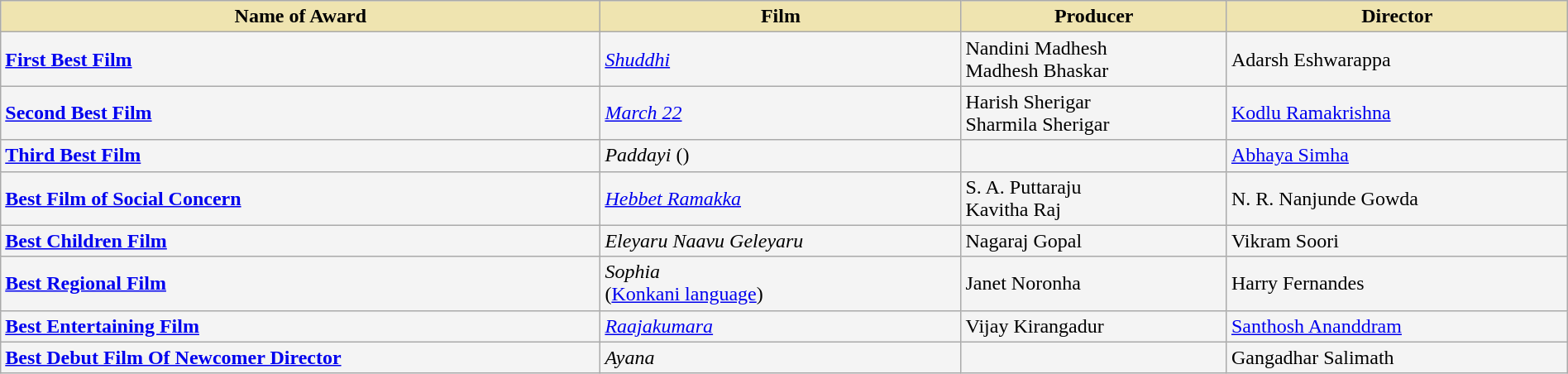<table class="wikitable" style="width:100%;">
<tr>
<th style="background-color:#EFE4B0;">Name of Award</th>
<th style="background-color:#EFE4B0;">Film</th>
<th style="background-color:#EFE4B0;">Producer</th>
<th style="background-color:#EFE4B0;">Director</th>
</tr>
<tr style="background-color:#F4F4F4">
<td><strong><a href='#'>First Best Film</a></strong></td>
<td><em> <a href='#'>Shuddhi</a></em></td>
<td>Nandini Madhesh <br>Madhesh Bhaskar</td>
<td>Adarsh Eshwarappa</td>
</tr>
<tr style="background-color:#F4F4F4">
<td><strong><a href='#'>Second Best Film</a></strong></td>
<td><em><a href='#'>March 22</a></em></td>
<td>Harish Sherigar <br> Sharmila Sherigar</td>
<td><a href='#'>Kodlu Ramakrishna</a></td>
</tr>
<tr style="background-color:#F4F4F4">
<td><strong><a href='#'>Third Best Film</a></strong></td>
<td><em>Paddayi</em> ()</td>
<td></td>
<td><a href='#'>Abhaya Simha</a></td>
</tr>
<tr style="background-color:#F4F4F4">
<td><strong><a href='#'>Best Film of Social Concern</a></strong></td>
<td><em><a href='#'>Hebbet Ramakka</a></em></td>
<td>S. A. Puttaraju <br> Kavitha Raj</td>
<td>N. R. Nanjunde Gowda</td>
</tr>
<tr style="background-color:#F4F4F4">
<td><strong><a href='#'>Best Children Film</a></strong></td>
<td><em>Eleyaru Naavu Geleyaru</em></td>
<td>Nagaraj Gopal</td>
<td>Vikram Soori</td>
</tr>
<tr style="background-color:#F4F4F4">
<td><strong><a href='#'>Best Regional Film</a></strong></td>
<td><em>Sophia</em><br>(<a href='#'>Konkani language</a>)</td>
<td>Janet Noronha</td>
<td>Harry Fernandes</td>
</tr>
<tr style="background-color:#F4F4F4">
<td><strong><a href='#'>Best Entertaining Film</a></strong></td>
<td><em><a href='#'>Raajakumara</a></em></td>
<td>Vijay Kirangadur</td>
<td><a href='#'>Santhosh Ananddram</a></td>
</tr>
<tr style="background-color:#F4F4F4">
<td><strong><a href='#'>Best Debut Film Of Newcomer Director</a></strong></td>
<td><em>Ayana</em></td>
<td></td>
<td>Gangadhar Salimath</td>
</tr>
</table>
